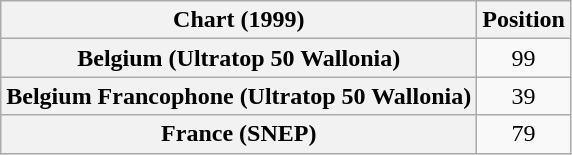<table class="wikitable sortable plainrowheaders" style="text-align:center">
<tr>
<th scope="col">Chart (1999)</th>
<th scope="col">Position</th>
</tr>
<tr>
<th scope="row">Belgium (Ultratop 50 Wallonia)</th>
<td>99</td>
</tr>
<tr>
<th scope="row">Belgium Francophone (Ultratop 50 Wallonia)</th>
<td>39</td>
</tr>
<tr>
<th scope="row">France (SNEP)</th>
<td>79</td>
</tr>
</table>
